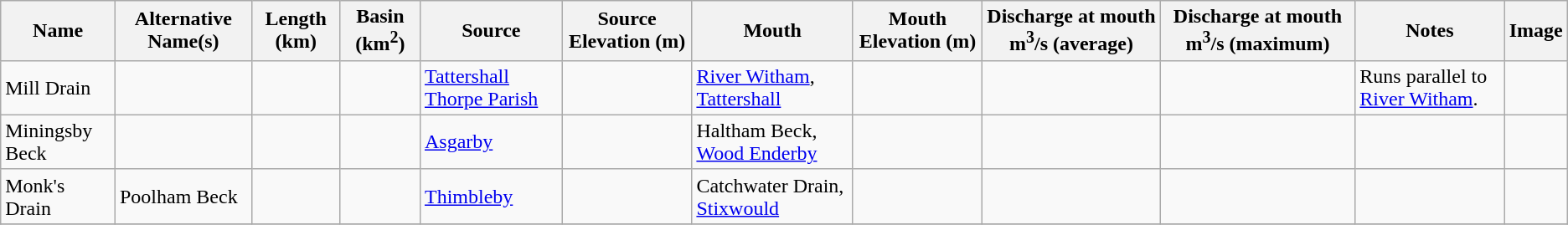<table class="wikitable sortable">
<tr>
<th>Name</th>
<th>Alternative Name(s)</th>
<th>Length (km)</th>
<th>Basin (km<sup>2</sup>)</th>
<th>Source</th>
<th>Source Elevation (m)</th>
<th>Mouth</th>
<th>Mouth Elevation (m)</th>
<th>Discharge at mouth m<sup>3</sup>/s (average)</th>
<th class="unsortable">Discharge at mouth m<sup>3</sup>/s (maximum)</th>
<th>Notes</th>
<th class="unsortable">Image</th>
</tr>
<tr>
<td>Mill Drain</td>
<td></td>
<td></td>
<td></td>
<td><a href='#'>Tattershall Thorpe Parish</a></td>
<td></td>
<td><a href='#'>River Witham</a>, <a href='#'>Tattershall</a></td>
<td></td>
<td></td>
<td></td>
<td>Runs parallel to <a href='#'>River Witham</a>.</td>
<td></td>
</tr>
<tr>
<td>Miningsby Beck</td>
<td></td>
<td></td>
<td></td>
<td><a href='#'>Asgarby</a></td>
<td></td>
<td>Haltham Beck, <a href='#'>Wood Enderby</a></td>
<td></td>
<td></td>
<td></td>
<td></td>
<td></td>
</tr>
<tr>
<td>Monk's Drain</td>
<td>Poolham Beck</td>
<td></td>
<td></td>
<td><a href='#'>Thimbleby</a></td>
<td></td>
<td>Catchwater Drain, <a href='#'>Stixwould</a></td>
<td></td>
<td></td>
<td></td>
<td></td>
<td></td>
</tr>
<tr>
</tr>
</table>
